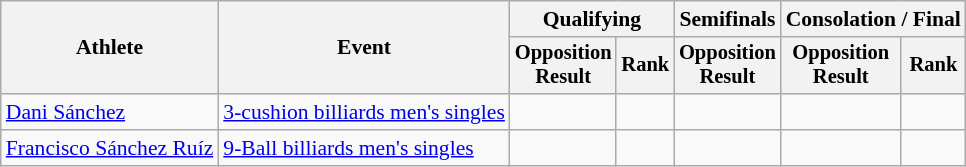<table class="wikitable" style="font-size:90%;">
<tr>
<th rowspan=2>Athlete</th>
<th rowspan=2>Event</th>
<th colspan=2>Qualifying</th>
<th>Semifinals</th>
<th colspan=2>Consolation / Final</th>
</tr>
<tr style="font-size:95%">
<th>Opposition<br>Result</th>
<th>Rank</th>
<th>Opposition<br>Result</th>
<th>Opposition<br>Result</th>
<th>Rank</th>
</tr>
<tr align=center>
<td align=left><a href='#'>Dani Sánchez</a></td>
<td align=left><a href='#'>3-cushion billiards men's singles</a></td>
<td></td>
<td></td>
<td></td>
<td></td>
<td></td>
</tr>
<tr align=center>
<td align=left><a href='#'>Francisco Sánchez Ruíz</a></td>
<td align=left><a href='#'>9-Ball billiards men's singles</a></td>
<td></td>
<td></td>
<td></td>
<td></td>
<td></td>
</tr>
</table>
